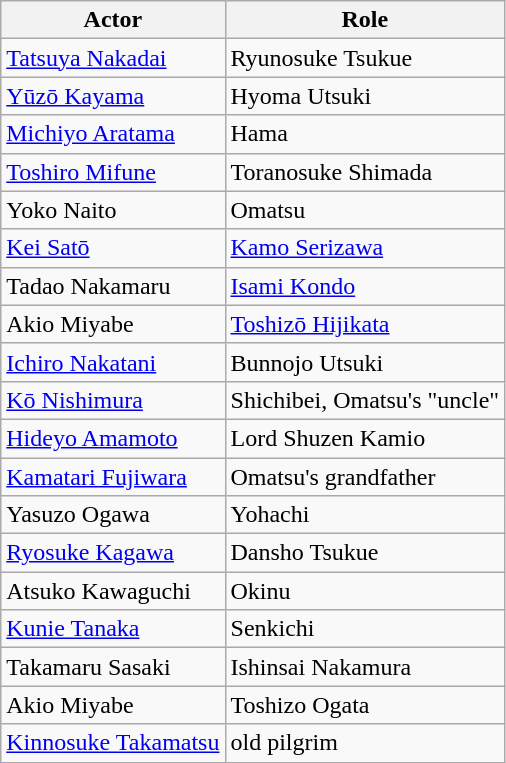<table class="wikitable">
<tr>
<th>Actor</th>
<th>Role</th>
</tr>
<tr>
<td><a href='#'>Tatsuya Nakadai</a></td>
<td>Ryunosuke Tsukue</td>
</tr>
<tr>
<td><a href='#'>Yūzō Kayama</a></td>
<td>Hyoma Utsuki</td>
</tr>
<tr>
<td><a href='#'>Michiyo Aratama</a></td>
<td>Hama</td>
</tr>
<tr>
<td><a href='#'>Toshiro Mifune</a></td>
<td>Toranosuke Shimada</td>
</tr>
<tr>
<td>Yoko Naito</td>
<td>Omatsu</td>
</tr>
<tr>
<td><a href='#'>Kei Satō</a></td>
<td><a href='#'>Kamo Serizawa</a></td>
</tr>
<tr>
<td>Tadao Nakamaru</td>
<td><a href='#'>Isami Kondo</a></td>
</tr>
<tr>
<td>Akio Miyabe</td>
<td><a href='#'>Toshizō Hijikata</a></td>
</tr>
<tr>
<td><a href='#'>Ichiro Nakatani</a></td>
<td>Bunnojo Utsuki</td>
</tr>
<tr>
<td><a href='#'>Kō Nishimura</a></td>
<td>Shichibei, Omatsu's "uncle"</td>
</tr>
<tr>
<td><a href='#'>Hideyo Amamoto</a></td>
<td>Lord Shuzen Kamio</td>
</tr>
<tr>
<td><a href='#'>Kamatari Fujiwara</a></td>
<td>Omatsu's grandfather</td>
</tr>
<tr>
<td>Yasuzo Ogawa</td>
<td>Yohachi</td>
</tr>
<tr>
<td><a href='#'>Ryosuke Kagawa</a></td>
<td>Dansho Tsukue</td>
</tr>
<tr>
<td>Atsuko Kawaguchi</td>
<td>Okinu</td>
</tr>
<tr>
<td><a href='#'>Kunie Tanaka</a></td>
<td>Senkichi</td>
</tr>
<tr>
<td>Takamaru Sasaki</td>
<td>Ishinsai Nakamura</td>
</tr>
<tr>
<td>Akio Miyabe</td>
<td>Toshizo Ogata</td>
</tr>
<tr>
<td><a href='#'>Kinnosuke Takamatsu</a></td>
<td>old pilgrim</td>
</tr>
</table>
